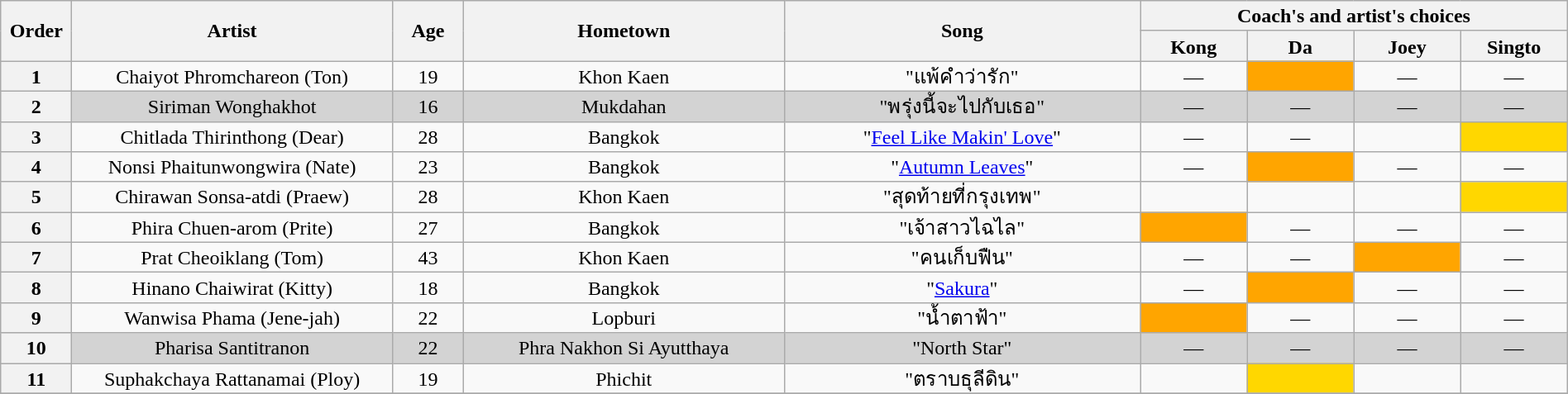<table class="wikitable" style="text-align:center; line-height:17px; width:100%;">
<tr>
<th scope="col" rowspan="2" style="width:04%;">Order</th>
<th scope="col" rowspan="2" style="width:18%;">Artist</th>
<th scope="col" rowspan="2" style="width:04%;">Age</th>
<th scope="col" rowspan="2" style="width:18%;">Hometown</th>
<th scope="col" rowspan="2" style="width:20%;">Song</th>
<th scope="col" colspan="4" style="width:24%;">Coach's and artist's choices</th>
</tr>
<tr>
<th style="width:06%;">Kong</th>
<th style="width:06%;">Da</th>
<th style="width:06%;">Joey</th>
<th style="width:06%;">Singto</th>
</tr>
<tr>
<th>1</th>
<td>Chaiyot Phromchareon (Ton)</td>
<td>19</td>
<td>Khon Kaen</td>
<td>"แพ้คำว่ารัก"</td>
<td>—</td>
<td style = "background:orange;text-align:center;"></td>
<td>—</td>
<td>—</td>
</tr>
<tr bgcolor=lightgrey>
<th>2</th>
<td>Siriman Wonghakhot</td>
<td>16</td>
<td>Mukdahan</td>
<td>"พรุ่งนี้จะไปกับเธอ"</td>
<td>—</td>
<td>—</td>
<td>—</td>
<td>—</td>
</tr>
<tr>
<th>3</th>
<td>Chitlada Thirinthong (Dear)</td>
<td>28</td>
<td>Bangkok</td>
<td>"<a href='#'>Feel Like Makin' Love</a>"</td>
<td>—</td>
<td>—</td>
<td></td>
<td style = "background:gold;text-align:center;"></td>
</tr>
<tr>
<th>4</th>
<td>Nonsi Phaitunwongwira (Nate)</td>
<td>23</td>
<td>Bangkok</td>
<td>"<a href='#'>Autumn Leaves</a>"</td>
<td>—</td>
<td style = "background:orange;text-align:center;"></td>
<td>—</td>
<td>—</td>
</tr>
<tr>
<th>5</th>
<td>Chirawan Sonsa-atdi (Praew) </td>
<td>28</td>
<td>Khon Kaen</td>
<td>"สุดท้ายที่กรุงเทพ"</td>
<td "></td>
<td "></td>
<td></td>
<td style = "background:gold;text-align:center;"></td>
</tr>
<tr>
<th>6</th>
<td>Phira Chuen-arom (Prite)</td>
<td>27</td>
<td>Bangkok</td>
<td>"เจ้าสาวไฉไล"</td>
<td style = "background:orange;text-align:center;"></td>
<td>—</td>
<td>—</td>
<td>—</td>
</tr>
<tr>
<th>7</th>
<td>Prat Cheoiklang (Tom)</td>
<td>43</td>
<td>Khon Kaen</td>
<td>"คนเก็บฟืน"</td>
<td>—</td>
<td>—</td>
<td style = "background:orange;text-align:center;"></td>
<td>—</td>
</tr>
<tr>
<th>8</th>
<td>Hinano Chaiwirat (Kitty)</td>
<td>18</td>
<td>Bangkok</td>
<td>"<a href='#'>Sakura</a>"</td>
<td>—</td>
<td style = "background:orange;text-align:center;"></td>
<td>—</td>
<td>—</td>
</tr>
<tr>
<th>9</th>
<td>Wanwisa Phama (Jene-jah)</td>
<td>22</td>
<td>Lopburi</td>
<td>"น้ำตาฟ้า"</td>
<td style = "background:orange;text-align:center;"></td>
<td>—</td>
<td>—</td>
<td>—</td>
</tr>
<tr bgcolor=lightgrey>
<th>10</th>
<td>Pharisa Santitranon</td>
<td>22</td>
<td>Phra Nakhon Si Ayutthaya</td>
<td>"North Star"</td>
<td>—</td>
<td>—</td>
<td>—</td>
<td>—</td>
</tr>
<tr>
<th>11</th>
<td>Suphakchaya Rattanamai (Ploy)</td>
<td>19</td>
<td>Phichit</td>
<td>"ตราบธุลีดิน"</td>
<td></td>
<td style = "background:gold;text-align:center;"></td>
<td></td>
<td></td>
</tr>
<tr>
</tr>
</table>
